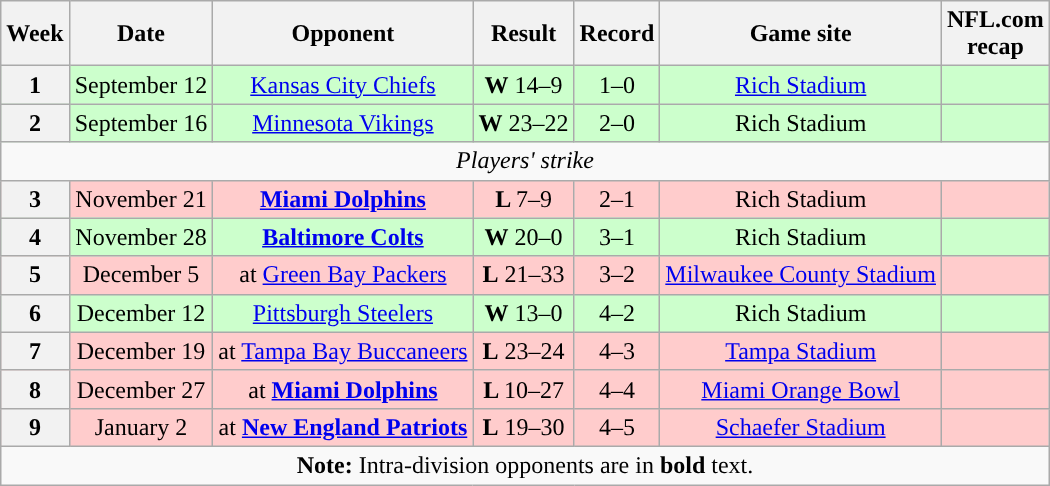<table class="wikitable" style="text-align:center">
<tr>
<th>Week</th>
<th>Date</th>
<th>Opponent</th>
<th>Result</th>
<th>Record</th>
<th>Game site</th>
<th>NFL.com<br>recap</th>
</tr>
<tr style="background:#cfc">
<th>1</th>
<td>September 12</td>
<td><a href='#'>Kansas City Chiefs</a></td>
<td><strong>W</strong> 14–9</td>
<td>1–0</td>
<td><a href='#'>Rich Stadium</a></td>
<td></td>
</tr>
<tr style="background:#cfc">
<th>2</th>
<td>September 16</td>
<td><a href='#'>Minnesota Vikings</a></td>
<td><strong>W</strong> 23–22</td>
<td>2–0</td>
<td>Rich Stadium</td>
<td></td>
</tr>
<tr>
<td colspan=8 align="center"><em>Players' strike</em></td>
</tr>
<tr style="background:#fcc">
<th>3</th>
<td>November 21</td>
<td><strong><a href='#'>Miami Dolphins</a></strong></td>
<td><strong>L </strong> 7–9</td>
<td>2–1</td>
<td>Rich Stadium</td>
<td></td>
</tr>
<tr align="center" bgcolor="ccffcc">
<th>4</th>
<td>November 28</td>
<td><strong><a href='#'>Baltimore Colts</a></strong></td>
<td><strong>W</strong> 20–0</td>
<td>3–1</td>
<td>Rich Stadium</td>
<td></td>
</tr>
<tr style="background:#fcc">
<th>5</th>
<td>December 5</td>
<td>at <a href='#'>Green Bay Packers</a></td>
<td><strong>L</strong> 21–33</td>
<td>3–2</td>
<td><a href='#'>Milwaukee County Stadium</a></td>
<td></td>
</tr>
<tr style="background:#cfc">
<th>6</th>
<td>December 12</td>
<td><a href='#'>Pittsburgh Steelers</a></td>
<td><strong>W</strong> 13–0</td>
<td>4–2</td>
<td>Rich Stadium</td>
<td></td>
</tr>
<tr style="background:#fcc">
<th>7</th>
<td>December 19</td>
<td>at <a href='#'>Tampa Bay Buccaneers</a></td>
<td><strong>L</strong>  23–24</td>
<td>4–3</td>
<td><a href='#'>Tampa Stadium</a></td>
<td></td>
</tr>
<tr style="background:#fcc">
<th>8</th>
<td>December 27</td>
<td>at <strong><a href='#'>Miami Dolphins</a></strong></td>
<td><strong>L </strong> 10–27</td>
<td>4–4</td>
<td><a href='#'>Miami Orange Bowl</a></td>
<td></td>
</tr>
<tr align="center" bgcolor="ffcccc">
<th>9</th>
<td>January 2</td>
<td>at <strong><a href='#'>New England Patriots</a></strong></td>
<td><strong>L</strong> 19–30</td>
<td>4–5</td>
<td><a href='#'>Schaefer Stadium</a></td>
<td></td>
</tr>
<tr>
<td colspan="8"><strong>Note:</strong> Intra-division opponents are in <strong>bold</strong> text.</td>
</tr>
</table>
